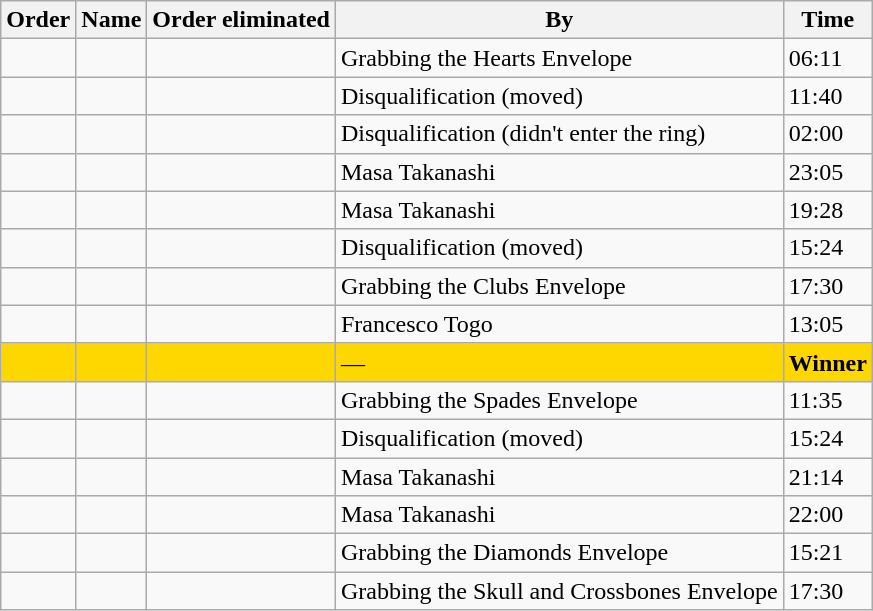<table class="wikitable sortable">
<tr>
<th>Order</th>
<th>Name</th>
<th>Order eliminated</th>
<th>By</th>
<th>Time</th>
</tr>
<tr>
<td></td>
<td></td>
<td></td>
<td>Grabbing the Hearts Envelope</td>
<td>06:11</td>
</tr>
<tr>
<td></td>
<td></td>
<td></td>
<td>Disqualification (moved)</td>
<td>11:40</td>
</tr>
<tr>
<td></td>
<td></td>
<td></td>
<td>Disqualification (didn't enter the ring)</td>
<td>02:00</td>
</tr>
<tr>
<td></td>
<td></td>
<td></td>
<td>Masa Takanashi</td>
<td>23:05</td>
</tr>
<tr>
<td></td>
<td></td>
<td></td>
<td>Masa Takanashi</td>
<td>19:28</td>
</tr>
<tr>
<td></td>
<td></td>
<td></td>
<td>Disqualification (moved)</td>
<td>15:24</td>
</tr>
<tr>
<td></td>
<td></td>
<td></td>
<td>Grabbing the Clubs Envelope</td>
<td>17:30</td>
</tr>
<tr>
<td></td>
<td></td>
<td></td>
<td>Francesco Togo</td>
<td>13:05</td>
</tr>
<tr style="background:gold">
<td><strong></strong></td>
<td><strong></strong></td>
<td></td>
<td>—</td>
<td><strong>Winner</strong></td>
</tr>
<tr>
<td></td>
<td></td>
<td></td>
<td>Grabbing the Spades Envelope</td>
<td>11:35</td>
</tr>
<tr>
<td></td>
<td></td>
<td></td>
<td>Disqualification (moved)</td>
<td>15:24</td>
</tr>
<tr>
<td></td>
<td></td>
<td></td>
<td>Masa Takanashi</td>
<td>21:14</td>
</tr>
<tr>
<td></td>
<td></td>
<td></td>
<td>Masa Takanashi</td>
<td>22:00</td>
</tr>
<tr>
<td></td>
<td></td>
<td></td>
<td>Grabbing the Diamonds Envelope</td>
<td>15:21</td>
</tr>
<tr>
<td></td>
<td></td>
<td></td>
<td>Grabbing the Skull and Crossbones Envelope</td>
<td>17:30</td>
</tr>
</table>
